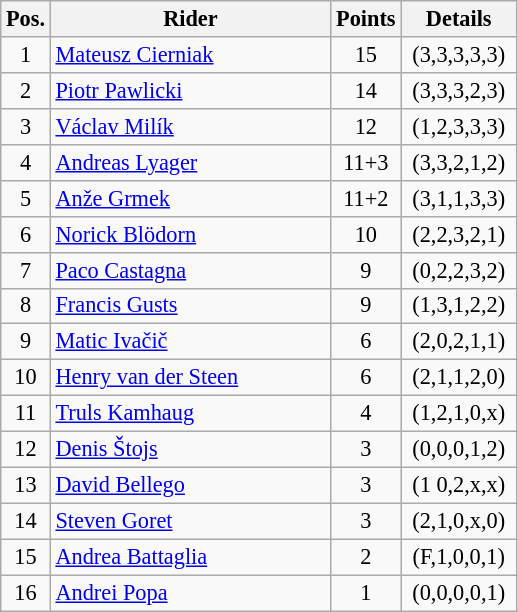<table class=wikitable style="font-size:93%; text-align:center;">
<tr>
<th width=25px>Pos.</th>
<th width=180px>Rider</th>
<th width=40px>Points</th>
<th width=70px>Details</th>
</tr>
<tr>
<td>1</td>
<td style="text-align:left;"> <a href='#'>Mateusz Cierniak</a></td>
<td>15</td>
<td>(3,3,3,3,3)</td>
</tr>
<tr>
<td>2</td>
<td style="text-align:left;"> <a href='#'>Piotr Pawlicki</a></td>
<td>14</td>
<td>(3,3,3,2,3)</td>
</tr>
<tr>
<td>3</td>
<td style="text-align:left;"> <a href='#'>Václav Milík</a></td>
<td>12</td>
<td>(1,2,3,3,3)</td>
</tr>
<tr>
<td>4</td>
<td style="text-align:left;"> <a href='#'>Andreas Lyager</a></td>
<td>11+3</td>
<td>(3,3,2,1,2)</td>
</tr>
<tr>
<td>5</td>
<td style="text-align:left;"> <a href='#'>Anže Grmek</a></td>
<td>11+2</td>
<td>(3,1,1,3,3)</td>
</tr>
<tr>
<td>6</td>
<td style="text-align:left;"> <a href='#'>Norick Blödorn</a></td>
<td>10</td>
<td>(2,2,3,2,1)</td>
</tr>
<tr>
<td>7</td>
<td style="text-align:left;"> <a href='#'>Paco Castagna</a></td>
<td>9</td>
<td>(0,2,2,3,2)</td>
</tr>
<tr>
<td>8</td>
<td style="text-align:left;"> <a href='#'>Francis Gusts</a></td>
<td>9</td>
<td>(1,3,1,2,2)</td>
</tr>
<tr>
<td>9</td>
<td style="text-align:left;"> <a href='#'>Matic Ivačič</a></td>
<td>6</td>
<td>(2,0,2,1,1)</td>
</tr>
<tr>
<td>10</td>
<td style="text-align:left;"> <a href='#'>Henry van der Steen</a></td>
<td>6</td>
<td>(2,1,1,2,0)</td>
</tr>
<tr>
<td>11</td>
<td style="text-align:left;"> <a href='#'>Truls Kamhaug</a></td>
<td>4</td>
<td>(1,2,1,0,x)</td>
</tr>
<tr>
<td>12</td>
<td style="text-align:left;"> <a href='#'>Denis Štojs</a></td>
<td>3</td>
<td>(0,0,0,1,2)</td>
</tr>
<tr>
<td>13</td>
<td style="text-align:left;"> <a href='#'>David Bellego</a></td>
<td>3</td>
<td>(1 0,2,x,x)</td>
</tr>
<tr>
<td>14</td>
<td style="text-align:left;"> <a href='#'>Steven Goret</a></td>
<td>3</td>
<td>(2,1,0,x,0)</td>
</tr>
<tr>
<td>15</td>
<td style="text-align:left;"> <a href='#'>Andrea Battaglia</a></td>
<td>2</td>
<td>(F,1,0,0,1)</td>
</tr>
<tr>
<td>16</td>
<td style="text-align:left;"> <a href='#'>Andrei Popa</a></td>
<td>1</td>
<td>(0,0,0,0,1)</td>
</tr>
</table>
